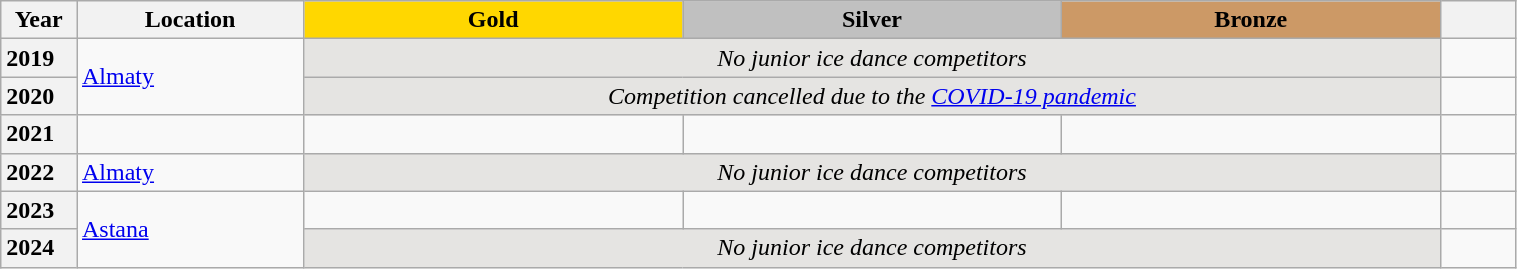<table class="wikitable unsortable" style="text-align:left; width:80%">
<tr>
<th scope="col" style="text-align:center; width:5%">Year</th>
<th scope="col" style="text-align:center; width:15%">Location</th>
<th scope="col" style="text-align:center; width:25%; background:gold">Gold</th>
<th scope="col" style="text-align:center; width:25%; background:silver">Silver</th>
<th scope="col" style="text-align:center; width:25%; background:#c96">Bronze</th>
<th scope="col" style="text-align:center; width:5%"></th>
</tr>
<tr>
<th scope="row" style="text-align:left">2019</th>
<td rowspan="2"><a href='#'>Almaty</a></td>
<td colspan="3" bgcolor="e5e4e2" align="center"><em>No junior ice dance competitors</em></td>
<td></td>
</tr>
<tr>
<th scope="row" style="text-align:left">2020</th>
<td colspan="3" bgcolor="e5e4e2" align="center"><em>Competition cancelled due to the <a href='#'>COVID-19 pandemic</a></em></td>
<td></td>
</tr>
<tr>
<th scope="row" style="text-align:left">2021</th>
<td></td>
<td></td>
<td></td>
<td></td>
<td></td>
</tr>
<tr>
<th scope="row" style="text-align:left">2022</th>
<td><a href='#'>Almaty</a></td>
<td colspan="3" bgcolor="e5e4e2" align="center"><em>No junior ice dance competitors</em></td>
<td></td>
</tr>
<tr>
<th scope="row" style="text-align:left">2023</th>
<td rowspan="2"><a href='#'>Astana</a></td>
<td></td>
<td></td>
<td></td>
<td></td>
</tr>
<tr>
<th scope="row" style="text-align:left">2024</th>
<td colspan="3" align="center" bgcolor="e5e4e2"><em>No junior ice dance competitors</em></td>
<td></td>
</tr>
</table>
